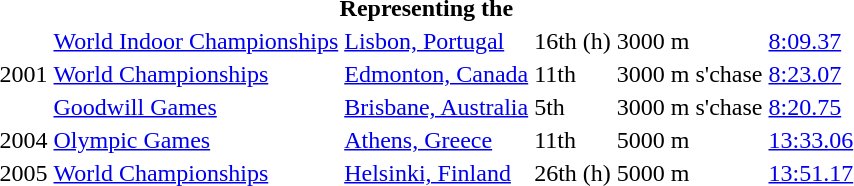<table>
<tr>
<th colspan="6">Representing the </th>
</tr>
<tr>
<td rowspan=3>2001</td>
<td><a href='#'>World Indoor Championships</a></td>
<td><a href='#'>Lisbon, Portugal</a></td>
<td>16th (h)</td>
<td>3000 m</td>
<td><a href='#'>8:09.37</a></td>
</tr>
<tr>
<td><a href='#'>World Championships</a></td>
<td><a href='#'>Edmonton, Canada</a></td>
<td>11th</td>
<td>3000 m s'chase</td>
<td><a href='#'>8:23.07</a></td>
</tr>
<tr>
<td><a href='#'>Goodwill Games</a></td>
<td><a href='#'>Brisbane, Australia</a></td>
<td>5th</td>
<td>3000 m s'chase</td>
<td><a href='#'>8:20.75</a></td>
</tr>
<tr>
<td>2004</td>
<td><a href='#'>Olympic Games</a></td>
<td><a href='#'>Athens, Greece</a></td>
<td>11th</td>
<td>5000 m</td>
<td><a href='#'>13:33.06</a></td>
</tr>
<tr>
<td>2005</td>
<td><a href='#'>World Championships</a></td>
<td><a href='#'>Helsinki, Finland</a></td>
<td>26th (h)</td>
<td>5000 m</td>
<td><a href='#'>13:51.17</a></td>
</tr>
</table>
